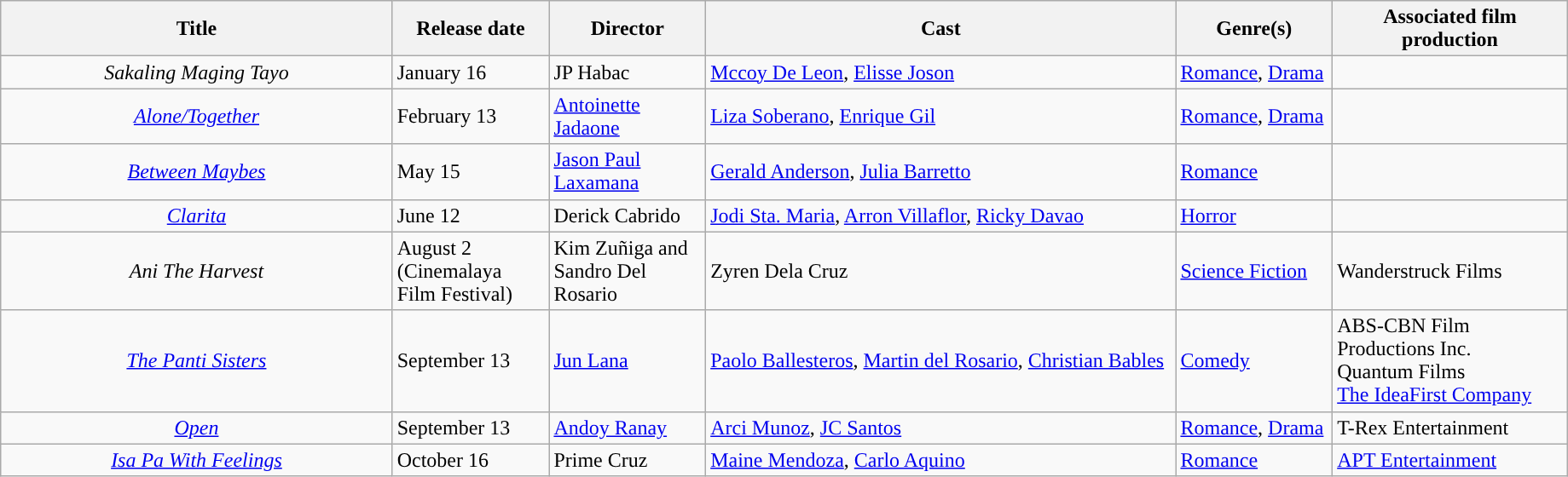<table class="wikitable" style="width:97%;" "toccolours sortable">
<tr>
<th style="width:25%;">Title</th>
<th style="width:10%;">Release date</th>
<th style="width:10%;;">Director</th>
<th style="width:30%;">Cast</th>
<th style="width:10%;">Genre(s)</th>
<th style="width:15%;">Associated film production</th>
</tr>
<tr>
<td style="text-align:center;"><em>Sakaling Maging Tayo</em></td>
<td>January 16</td>
<td>JP Habac</td>
<td><a href='#'>Mccoy De Leon</a>, <a href='#'>Elisse Joson</a></td>
<td><a href='#'>Romance</a>, <a href='#'>Drama</a></td>
<td></td>
</tr>
<tr>
<td style="text-align:center;"><em><a href='#'>Alone/Together</a></em></td>
<td>February 13</td>
<td><a href='#'>Antoinette Jadaone</a></td>
<td><a href='#'>Liza Soberano</a>, <a href='#'>Enrique Gil</a></td>
<td><a href='#'>Romance</a>, <a href='#'>Drama</a></td>
<td></td>
</tr>
<tr>
<td style="text-align:center;"><em><a href='#'>Between Maybes</a></em></td>
<td>May 15</td>
<td><a href='#'>Jason Paul Laxamana</a></td>
<td><a href='#'>Gerald Anderson</a>, <a href='#'>Julia Barretto</a></td>
<td><a href='#'>Romance</a></td>
<td></td>
</tr>
<tr>
<td style="text-align:center;"><em><a href='#'>Clarita</a></em></td>
<td>June 12</td>
<td>Derick Cabrido</td>
<td><a href='#'>Jodi Sta. Maria</a>, <a href='#'>Arron Villaflor</a>, <a href='#'>Ricky Davao</a></td>
<td><a href='#'>Horror</a></td>
<td></td>
</tr>
<tr>
<td style="text-align:center;"><em>Ani The Harvest</em></td>
<td>August 2 (Cinemalaya Film Festival)</td>
<td>Kim Zuñiga and Sandro Del Rosario</td>
<td>Zyren Dela Cruz</td>
<td><a href='#'>Science Fiction</a></td>
<td>Wanderstruck Films</td>
</tr>
<tr>
<td style="text-align:center;"><em><a href='#'>The Panti Sisters</a></em></td>
<td>September 13</td>
<td><a href='#'>Jun Lana</a></td>
<td><a href='#'>Paolo Ballesteros</a>, <a href='#'>Martin del Rosario</a>, <a href='#'>Christian Bables</a></td>
<td><a href='#'>Comedy</a></td>
<td>ABS-CBN Film Productions Inc.<br>Quantum Films<br><a href='#'>The IdeaFirst Company</a></td>
</tr>
<tr>
<td style="text-align:center;"><em><a href='#'>Open</a></em></td>
<td>September 13</td>
<td><a href='#'>Andoy Ranay</a></td>
<td><a href='#'>Arci Munoz</a>, <a href='#'>JC Santos</a></td>
<td><a href='#'>Romance</a>, <a href='#'>Drama</a></td>
<td>T-Rex Entertainment</td>
</tr>
<tr>
<td style="text-align:center;"><em><a href='#'>Isa Pa With Feelings</a></em></td>
<td>October 16</td>
<td>Prime Cruz</td>
<td><a href='#'>Maine Mendoza</a>, <a href='#'>Carlo Aquino</a></td>
<td><a href='#'>Romance</a></td>
<td><a href='#'>APT Entertainment</a></td>
</tr>
</table>
